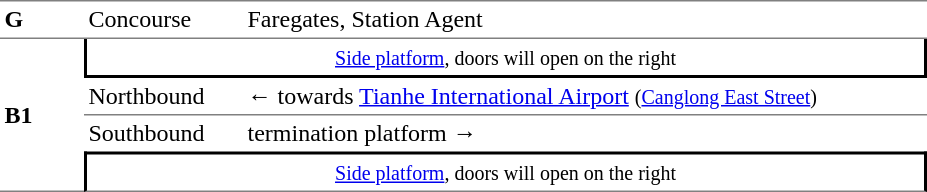<table table border=0 cellspacing=0 cellpadding=3>
<tr>
<td style="border-top:solid 1px gray;border-bottom:solid 1px gray;" width=50><strong>G</strong></td>
<td style="border-top:solid 1px gray;border-bottom:solid 1px gray;" width=100>Concourse</td>
<td style="border-top:solid 1px gray;border-bottom:solid 1px gray;" width=450>Faregates, Station Agent</td>
</tr>
<tr>
<td style="border-bottom:solid 1px gray;" rowspan=4><strong>B1</strong></td>
<td style="border-right:solid 2px black;border-left:solid 2px black;border-top:solid 0px black;border-bottom:solid 2px black;text-align:center;" colspan=2><small><a href='#'>Side platform</a>, doors will open on the right</small></td>
</tr>
<tr>
<td>Northbound</td>
<td>←  towards <a href='#'>Tianhe International Airport</a> <small>(<a href='#'>Canglong East Street</a>)</small></td>
</tr>
<tr>
<td style="border-top:solid 1px gray;">Southbound</td>
<td style="border-top:solid 1px gray;"> termination platform →</td>
</tr>
<tr>
<td style="border-right:solid 2px black;border-left:solid 2px black;border-top:solid 2px black;border-bottom:solid 1px gray;text-align:center;" colspan=2><small><a href='#'>Side platform</a>, doors will open on the right</small></td>
</tr>
</table>
